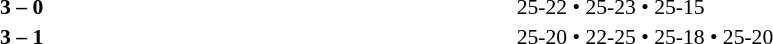<table width=100% cellspacing=1>
<tr>
<th width=20%></th>
<th width=12%></th>
<th width=20%></th>
<th width=33%></th>
<td></td>
</tr>
<tr style=font-size:90%>
<td align=right></td>
<td align=center><strong>3 – 0</strong></td>
<td></td>
<td>25-22 • 25-23 • 25-15</td>
<td></td>
</tr>
<tr style=font-size:90%>
<td align=right></td>
<td align=center><strong>3 – 1</strong></td>
<td></td>
<td>25-20 • 22-25 • 25-18 • 25-20</td>
</tr>
</table>
